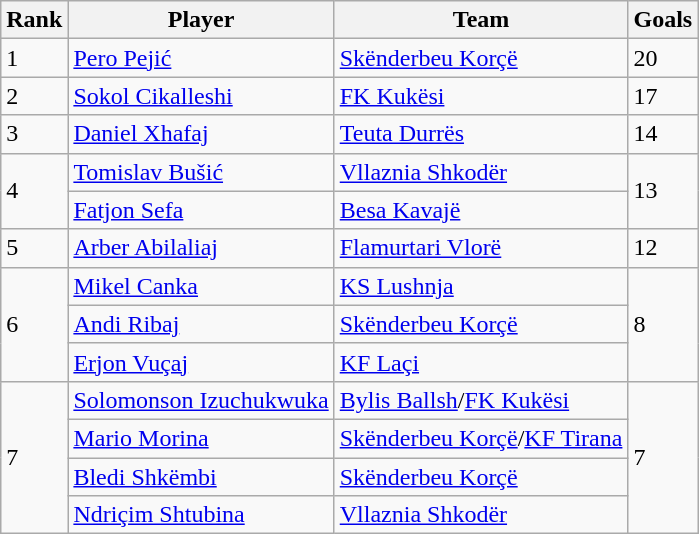<table class="wikitable" style="text-align:left;">
<tr>
<th>Rank</th>
<th>Player</th>
<th>Team</th>
<th>Goals</th>
</tr>
<tr>
<td>1</td>
<td> <a href='#'>Pero Pejić</a></td>
<td><a href='#'>Skënderbeu Korçë</a></td>
<td>20</td>
</tr>
<tr>
<td>2</td>
<td> <a href='#'>Sokol Cikalleshi</a></td>
<td><a href='#'>FK Kukësi</a></td>
<td>17</td>
</tr>
<tr>
<td>3</td>
<td> <a href='#'>Daniel Xhafaj</a></td>
<td><a href='#'>Teuta Durrës</a></td>
<td>14</td>
</tr>
<tr>
<td rowspan=2>4</td>
<td> <a href='#'>Tomislav Bušić</a></td>
<td><a href='#'>Vllaznia Shkodër</a></td>
<td rowspan=2>13</td>
</tr>
<tr>
<td> <a href='#'>Fatjon Sefa</a></td>
<td><a href='#'>Besa Kavajë</a></td>
</tr>
<tr>
<td>5</td>
<td> <a href='#'>Arber Abilaliaj</a></td>
<td><a href='#'>Flamurtari Vlorë</a></td>
<td>12</td>
</tr>
<tr>
<td rowspan=3>6</td>
<td> <a href='#'>Mikel Canka</a></td>
<td><a href='#'>KS Lushnja</a></td>
<td rowspan=3>8</td>
</tr>
<tr>
<td> <a href='#'>Andi Ribaj</a></td>
<td><a href='#'>Skënderbeu Korçë</a></td>
</tr>
<tr>
<td> <a href='#'>Erjon Vuçaj</a></td>
<td><a href='#'>KF Laçi</a></td>
</tr>
<tr>
<td rowspan=4>7</td>
<td> <a href='#'>Solomonson Izuchukwuka</a></td>
<td><a href='#'>Bylis Ballsh</a>/<a href='#'>FK Kukësi</a></td>
<td rowspan=4>7</td>
</tr>
<tr>
<td> <a href='#'>Mario Morina</a></td>
<td><a href='#'>Skënderbeu Korçë</a>/<a href='#'>KF Tirana</a></td>
</tr>
<tr>
<td> <a href='#'>Bledi Shkëmbi</a></td>
<td><a href='#'>Skënderbeu Korçë</a></td>
</tr>
<tr>
<td> <a href='#'>Ndriçim Shtubina</a></td>
<td><a href='#'>Vllaznia Shkodër</a></td>
</tr>
</table>
